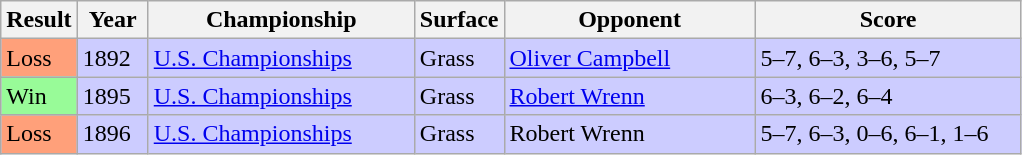<table class="sortable wikitable">
<tr>
<th style="width:40px">Result</th>
<th style="width:40px">Year</th>
<th style="width:170px">Championship</th>
<th style="width:50px">Surface</th>
<th style="width:160px">Opponent</th>
<th style="width:170px" class="unsortable">Score</th>
</tr>
<tr style="background:#ccf;">
<td style="background:#ffa07a;">Loss</td>
<td>1892</td>
<td><a href='#'>U.S. Championships</a></td>
<td>Grass</td>
<td> <a href='#'>Oliver Campbell</a></td>
<td>5–7, 6–3, 3–6, 5–7</td>
</tr>
<tr style="background:#ccf;">
<td style="background:#98fb98;">Win</td>
<td>1895</td>
<td><a href='#'>U.S. Championships</a></td>
<td>Grass</td>
<td>  <a href='#'>Robert Wrenn</a></td>
<td>6–3, 6–2, 6–4</td>
</tr>
<tr style="background:#ccf;">
<td style="background:#ffa07a;">Loss</td>
<td>1896</td>
<td><a href='#'>U.S. Championships</a></td>
<td>Grass</td>
<td>  Robert Wrenn</td>
<td>5–7, 6–3, 0–6, 6–1, 1–6</td>
</tr>
</table>
